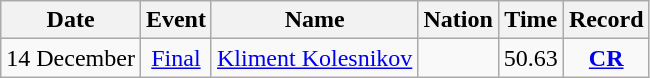<table class="wikitable" style=text-align:center>
<tr>
<th>Date</th>
<th>Event</th>
<th>Name</th>
<th>Nation</th>
<th>Time</th>
<th>Record</th>
</tr>
<tr>
<td>14 December</td>
<td><a href='#'>Final</a></td>
<td align=left><a href='#'>Kliment Kolesnikov</a></td>
<td align=left></td>
<td>50.63</td>
<td><strong><a href='#'>CR</a></strong></td>
</tr>
</table>
